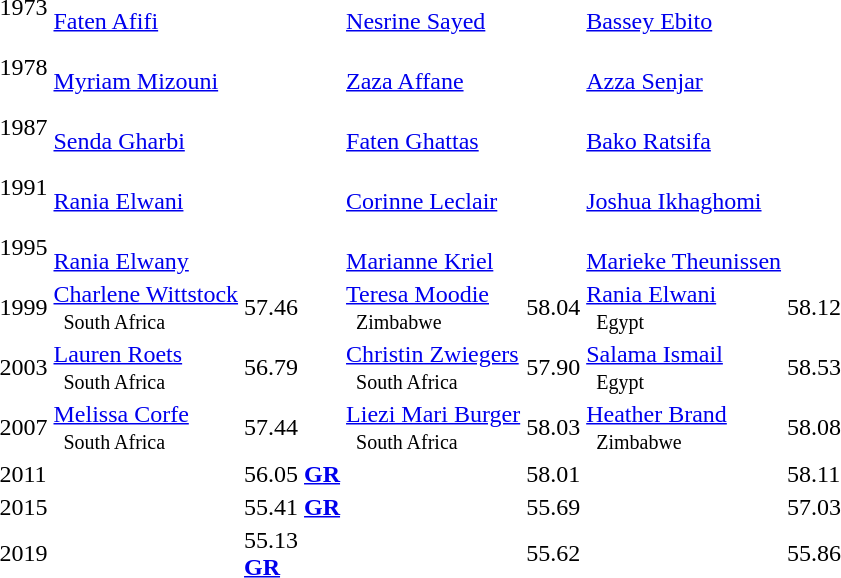<table>
<tr>
<td>1973</td>
<td> <br>  <a href='#'>Faten Afifi</a></td>
<td></td>
<td> <br>  <a href='#'>Nesrine Sayed</a></td>
<td></td>
<td> <br>  <a href='#'>Bassey Ebito</a></td>
<td></td>
</tr>
<tr>
<td>1978</td>
<td> <br>  <a href='#'>Myriam Mizouni</a></td>
<td></td>
<td> <br>  <a href='#'>Zaza Affane</a></td>
<td></td>
<td> <br>  <a href='#'>Azza Senjar</a></td>
<td></td>
</tr>
<tr>
<td>1987</td>
<td> <br>  <a href='#'>Senda Gharbi</a></td>
<td></td>
<td> <br>  <a href='#'>Faten Ghattas</a></td>
<td></td>
<td> <br>  <a href='#'>Bako Ratsifa</a></td>
<td></td>
</tr>
<tr>
<td>1991</td>
<td> <br>  <a href='#'>Rania Elwani</a></td>
<td></td>
<td> <br>  <a href='#'>Corinne Leclair</a></td>
<td></td>
<td> <br>  <a href='#'>Joshua Ikhaghomi</a></td>
<td></td>
</tr>
<tr>
<td>1995</td>
<td> <br>  <a href='#'>Rania Elwany</a></td>
<td></td>
<td> <br>  <a href='#'>Marianne Kriel</a></td>
<td></td>
<td> <br>  <a href='#'>Marieke Theunissen</a></td>
<td></td>
</tr>
<tr>
<td>1999</td>
<td><a href='#'>Charlene Wittstock</a> <small><br>    South Africa </small></td>
<td>57.46</td>
<td><a href='#'>Teresa Moodie</a> <small><br>    Zimbabwe </small></td>
<td>58.04</td>
<td><a href='#'>Rania Elwani</a> <small><br>    Egypt </small></td>
<td>58.12</td>
</tr>
<tr>
<td>2003</td>
<td><a href='#'>Lauren Roets</a> <small><br>    South Africa</small></td>
<td>56.79</td>
<td><a href='#'>Christin Zwiegers</a> <small><br>    South Africa</small></td>
<td>57.90</td>
<td><a href='#'>Salama Ismail</a> <small><br>    Egypt</small></td>
<td>58.53</td>
</tr>
<tr>
<td>2007</td>
<td><a href='#'>Melissa Corfe</a> <small><br>   South Africa</small></td>
<td>57.44</td>
<td><a href='#'>Liezi Mari Burger</a> <small><br>   South Africa</small></td>
<td>58.03</td>
<td><a href='#'>Heather Brand</a> <small><br>   Zimbabwe</small></td>
<td>58.08</td>
</tr>
<tr>
<td>2011</td>
<td></td>
<td>56.05 <strong><a href='#'>GR</a></strong></td>
<td></td>
<td>58.01</td>
<td></td>
<td>58.11</td>
</tr>
<tr>
<td>2015</td>
<td></td>
<td>55.41 <strong><a href='#'>GR</a></strong></td>
<td></td>
<td>55.69</td>
<td></td>
<td>57.03</td>
</tr>
<tr>
<td>2019</td>
<td></td>
<td>55.13<br><strong><a href='#'>GR</a></strong></td>
<td></td>
<td>55.62</td>
<td></td>
<td>55.86</td>
</tr>
</table>
